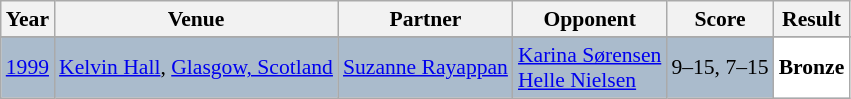<table class="sortable wikitable" style="font-size: 90%;">
<tr>
<th>Year</th>
<th>Venue</th>
<th>Partner</th>
<th>Opponent</th>
<th>Score</th>
<th>Result</th>
</tr>
<tr>
</tr>
<tr style="background:#AABBCC">
<td align="center"><a href='#'>1999</a></td>
<td align="left"><a href='#'>Kelvin Hall</a>, <a href='#'>Glasgow, Scotland</a></td>
<td align="left"> <a href='#'>Suzanne Rayappan</a></td>
<td align="left"> <a href='#'>Karina Sørensen</a> <br>  <a href='#'>Helle Nielsen</a></td>
<td align="left">9–15, 7–15</td>
<td style="text-align:left; background:white"> <strong>Bronze</strong></td>
</tr>
</table>
